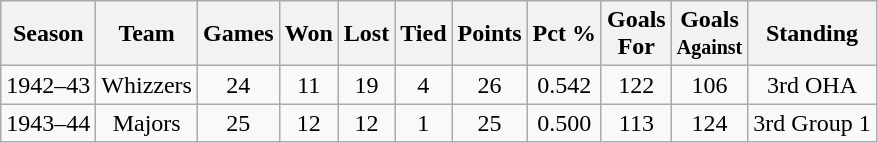<table class="wikitable">
<tr>
<th>Season</th>
<th>Team</th>
<th>Games</th>
<th>Won</th>
<th>Lost</th>
<th>Tied</th>
<th>Points</th>
<th>Pct %</th>
<th>Goals<br>For</th>
<th>Goals<br><small>Against</small></th>
<th>Standing</th>
</tr>
<tr align="center">
<td>1942–43</td>
<td>Whizzers</td>
<td>24</td>
<td>11</td>
<td>19</td>
<td>4</td>
<td>26</td>
<td>0.542</td>
<td>122</td>
<td>106</td>
<td>3rd OHA</td>
</tr>
<tr align="center">
<td>1943–44</td>
<td>Majors</td>
<td>25</td>
<td>12</td>
<td>12</td>
<td>1</td>
<td>25</td>
<td>0.500</td>
<td>113</td>
<td>124</td>
<td>3rd Group 1</td>
</tr>
</table>
